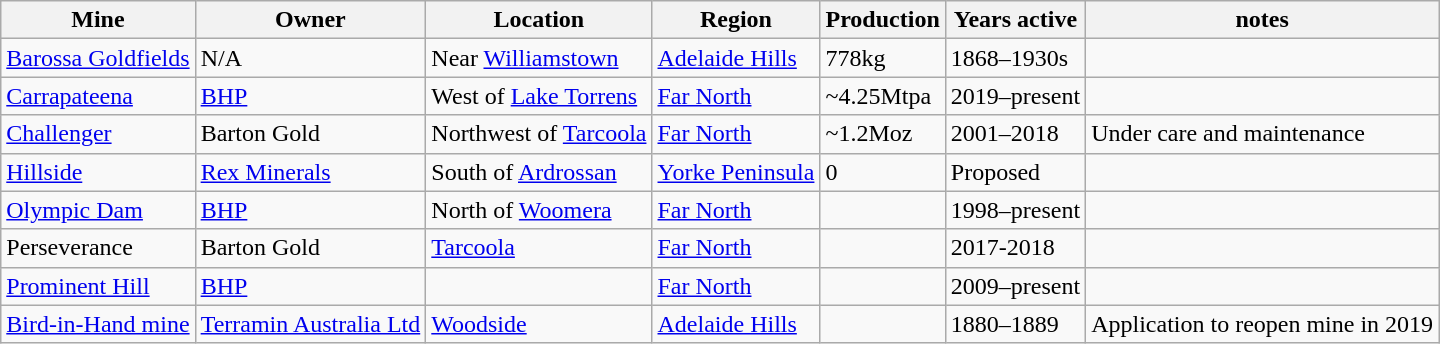<table class="sortable wikitable">
<tr>
<th>Mine</th>
<th>Owner</th>
<th>Location</th>
<th>Region</th>
<th>Production</th>
<th>Years active</th>
<th>notes</th>
</tr>
<tr>
<td><a href='#'>Barossa Goldfields</a></td>
<td>N/A</td>
<td>Near <a href='#'>Williamstown</a></td>
<td><a href='#'>Adelaide Hills</a></td>
<td>778kg</td>
<td>1868–1930s</td>
<td></td>
</tr>
<tr>
<td><a href='#'>Carrapateena</a></td>
<td><a href='#'>BHP</a></td>
<td>West of <a href='#'>Lake Torrens</a></td>
<td><a href='#'>Far North</a></td>
<td>~4.25Mtpa</td>
<td>2019–present</td>
<td></td>
</tr>
<tr>
<td><a href='#'>Challenger</a></td>
<td>Barton Gold</td>
<td>Northwest of <a href='#'>Tarcoola</a></td>
<td><a href='#'>Far North</a></td>
<td>~1.2Moz</td>
<td>2001–2018</td>
<td>Under care and maintenance </td>
</tr>
<tr>
<td><a href='#'>Hillside</a></td>
<td><a href='#'>Rex Minerals</a></td>
<td>South of <a href='#'>Ardrossan</a></td>
<td><a href='#'>Yorke Peninsula</a></td>
<td>0</td>
<td>Proposed</td>
<td></td>
</tr>
<tr>
<td><a href='#'>Olympic Dam</a></td>
<td><a href='#'>BHP</a></td>
<td>North of <a href='#'>Woomera</a></td>
<td><a href='#'>Far North</a></td>
<td></td>
<td>1998–present</td>
<td></td>
</tr>
<tr>
<td>Perseverance</td>
<td>Barton Gold</td>
<td><a href='#'>Tarcoola</a></td>
<td><a href='#'>Far North</a></td>
<td></td>
<td>2017-2018</td>
<td></td>
</tr>
<tr>
<td><a href='#'>Prominent Hill</a></td>
<td><a href='#'>BHP</a></td>
<td></td>
<td><a href='#'>Far North</a></td>
<td></td>
<td>2009–present</td>
<td></td>
</tr>
<tr>
<td><a href='#'>Bird-in-Hand mine</a></td>
<td><a href='#'>Terramin Australia Ltd</a></td>
<td><a href='#'>Woodside</a></td>
<td><a href='#'>Adelaide Hills</a></td>
<td></td>
<td>1880–1889</td>
<td>Application to reopen mine in 2019<br></td>
</tr>
</table>
